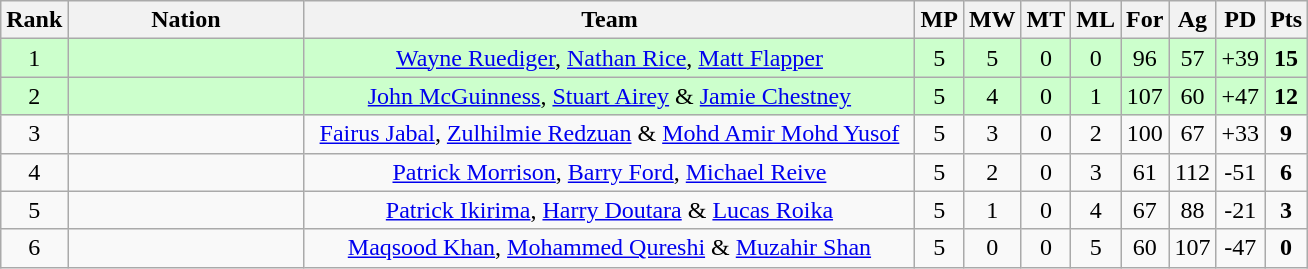<table class=wikitable style="text-align:center">
<tr>
<th width=20>Rank</th>
<th width=150>Nation</th>
<th width=400>Team</th>
<th width=20>MP</th>
<th width=20>MW</th>
<th width=20>MT</th>
<th width=20>ML</th>
<th width=20>For</th>
<th width=20>Ag</th>
<th width=20>PD</th>
<th width=20>Pts</th>
</tr>
<tr bgcolor="#ccffcc">
<td>1</td>
<td align=left><strong></strong></td>
<td><a href='#'>Wayne Ruediger</a>, <a href='#'>Nathan Rice</a>, <a href='#'>Matt Flapper</a></td>
<td>5</td>
<td>5</td>
<td>0</td>
<td>0</td>
<td>96</td>
<td>57</td>
<td>+39</td>
<td><strong>15</strong></td>
</tr>
<tr bgcolor="#ccffcc">
<td>2</td>
<td align=left><strong></strong></td>
<td><a href='#'>John McGuinness</a>, <a href='#'>Stuart Airey</a> & <a href='#'>Jamie Chestney</a></td>
<td>5</td>
<td>4</td>
<td>0</td>
<td>1</td>
<td>107</td>
<td>60</td>
<td>+47</td>
<td><strong>12</strong></td>
</tr>
<tr>
<td>3</td>
<td align=left></td>
<td><a href='#'>Fairus Jabal</a>, <a href='#'>Zulhilmie Redzuan</a> & <a href='#'>Mohd Amir Mohd Yusof</a></td>
<td>5</td>
<td>3</td>
<td>0</td>
<td>2</td>
<td>100</td>
<td>67</td>
<td>+33</td>
<td><strong>9</strong></td>
</tr>
<tr>
<td>4</td>
<td align=left></td>
<td><a href='#'>Patrick Morrison</a>, <a href='#'>Barry Ford</a>, <a href='#'>Michael Reive</a></td>
<td>5</td>
<td>2</td>
<td>0</td>
<td>3</td>
<td>61</td>
<td>112</td>
<td>-51</td>
<td><strong>6</strong></td>
</tr>
<tr>
<td>5</td>
<td align=left></td>
<td><a href='#'>Patrick Ikirima</a>, <a href='#'>Harry Doutara</a> & <a href='#'>Lucas Roika</a></td>
<td>5</td>
<td>1</td>
<td>0</td>
<td>4</td>
<td>67</td>
<td>88</td>
<td>-21</td>
<td><strong>3</strong></td>
</tr>
<tr>
<td>6</td>
<td align=left></td>
<td><a href='#'>Maqsood Khan</a>, <a href='#'>Mohammed Qureshi</a> & <a href='#'>Muzahir Shan</a></td>
<td>5</td>
<td>0</td>
<td>0</td>
<td>5</td>
<td>60</td>
<td>107</td>
<td>-47</td>
<td><strong>0</strong></td>
</tr>
</table>
